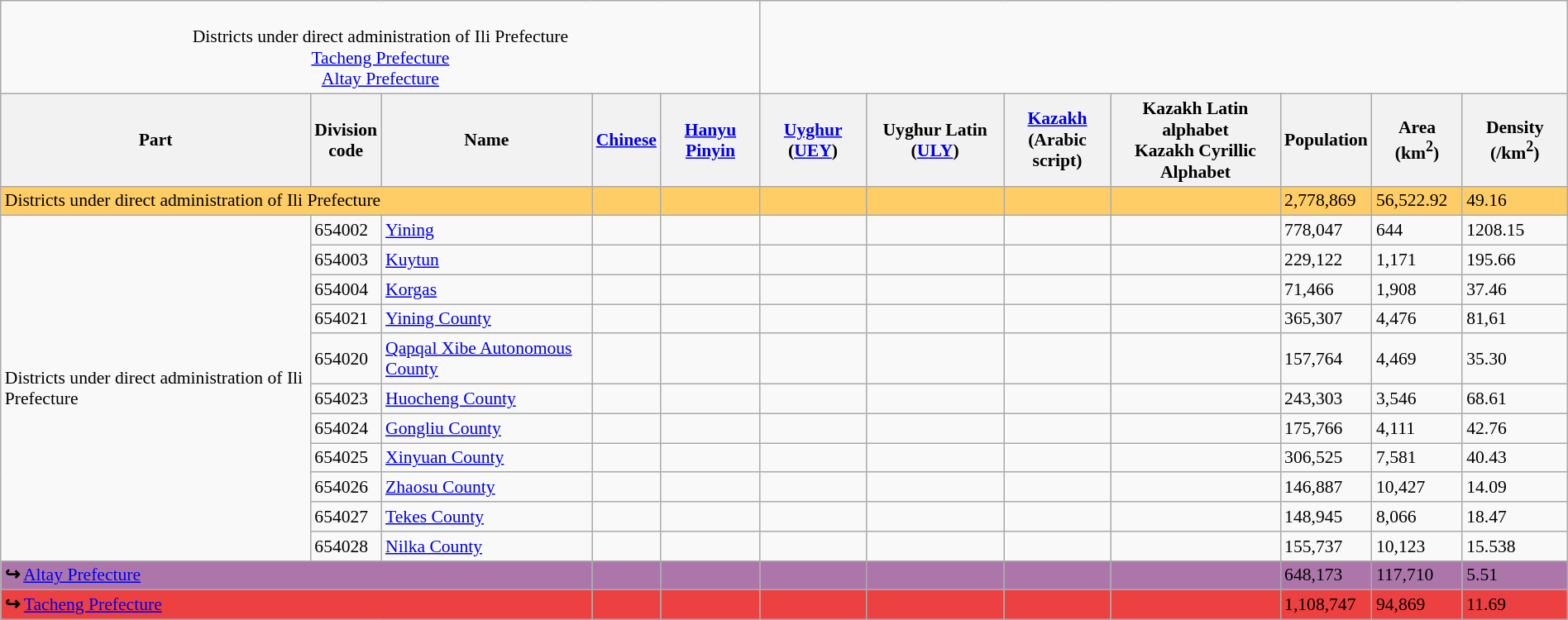<table class="wikitable"  style="font-size:90%; margin:auto;">
<tr>
<td colspan="5" style="text-align:center;"><br> Districts under direct administration of Ili Prefecture<br> <a href='#'>Tacheng Prefecture</a><br> <a href='#'>Altay Prefecture</a></td>
<td colspan="7" style="text-align:center;"><br><div>













</div></td>
</tr>
<tr>
<th>Part</th>
<th>Division<br>code</th>
<th>Name</th>
<th><a href='#'>Chinese</a></th>
<th><a href='#'>Hanyu Pinyin</a></th>
<th><a href='#'>Uyghur</a> (<a href='#'>UEY</a>)</th>
<th>Uyghur Latin (<a href='#'>ULY</a>)</th>
<th><a href='#'>Kazakh</a><br>(Arabic script)</th>
<th>Kazakh Latin alphabet<br>Kazakh Cyrillic Alphabet</th>
<th>Population<br></th>
<th>Area (km<sup>2</sup>)</th>
<th>Density (/km<sup>2</sup>)</th>
</tr>
<tr bgcolor=#FFCD66>
<td colspan="3">Districts under direct administration of Ili Prefecture</td>
<td></td>
<td></td>
<td></td>
<td></td>
<td></td>
<td><br></td>
<td>2,778,869</td>
<td>56,522.92</td>
<td>49.16</td>
</tr>
<tr>
<td rowspan="11">Districts under direct administration of Ili Prefecture</td>
<td>654002</td>
<td><a href='#'>Yining</a></td>
<td></td>
<td></td>
<td></td>
<td></td>
<td></td>
<td><br></td>
<td>778,047</td>
<td>644</td>
<td>1208.15</td>
</tr>
<tr>
<td>654003</td>
<td><a href='#'>Kuytun</a></td>
<td></td>
<td></td>
<td></td>
<td></td>
<td></td>
<td><br></td>
<td>229,122</td>
<td>1,171</td>
<td>195.66</td>
</tr>
<tr>
<td>654004</td>
<td><a href='#'>Korgas</a></td>
<td></td>
<td></td>
<td></td>
<td></td>
<td></td>
<td><br></td>
<td>71,466</td>
<td>1,908</td>
<td>37.46</td>
</tr>
<tr>
<td>654021</td>
<td><a href='#'>Yining County</a></td>
<td></td>
<td></td>
<td></td>
<td></td>
<td></td>
<td><br></td>
<td>365,307</td>
<td>4,476</td>
<td>81,61</td>
</tr>
<tr>
<td>654020</td>
<td><a href='#'>Qapqal Xibe Autonomous County</a></td>
<td></td>
<td></td>
<td></td>
<td></td>
<td></td>
<td><br></td>
<td>157,764</td>
<td>4,469</td>
<td>35.30</td>
</tr>
<tr>
<td>654023</td>
<td><a href='#'>Huocheng County</a></td>
<td></td>
<td></td>
<td></td>
<td></td>
<td></td>
<td><br></td>
<td>243,303</td>
<td>3,546</td>
<td>68.61</td>
</tr>
<tr>
<td>654024</td>
<td><a href='#'>Gongliu County</a></td>
<td></td>
<td></td>
<td></td>
<td></td>
<td></td>
<td><br></td>
<td>175,766</td>
<td>4,111</td>
<td>42.76</td>
</tr>
<tr>
<td>654025</td>
<td><a href='#'>Xinyuan County</a></td>
<td></td>
<td></td>
<td></td>
<td></td>
<td></td>
<td><br></td>
<td>306,525</td>
<td>7,581</td>
<td>40.43</td>
</tr>
<tr>
<td>654026</td>
<td><a href='#'>Zhaosu County</a></td>
<td></td>
<td></td>
<td></td>
<td></td>
<td></td>
<td><br></td>
<td>146,887</td>
<td>10,427</td>
<td>14.09</td>
</tr>
<tr>
<td>654027</td>
<td><a href='#'>Tekes County</a></td>
<td></td>
<td></td>
<td></td>
<td></td>
<td></td>
<td><br></td>
<td>148,945</td>
<td>8,066</td>
<td>18.47</td>
</tr>
<tr>
<td>654028</td>
<td><a href='#'>Nilka County</a></td>
<td></td>
<td></td>
<td></td>
<td></td>
<td></td>
<td><br></td>
<td>155,737</td>
<td>10,123</td>
<td>15.538</td>
</tr>
<tr bgcolor=#AD76AB>
<td colspan="3"><strong>↪</strong> <a href='#'>Altay Prefecture</a></td>
<td></td>
<td></td>
<td></td>
<td></td>
<td></td>
<td><br></td>
<td>648,173</td>
<td>117,710</td>
<td>5.51</td>
</tr>
<tr bgcolor=#ED4040>
<td colspan="3"><strong>↪</strong> <a href='#'>Tacheng Prefecture</a></td>
<td></td>
<td></td>
<td></td>
<td></td>
<td></td>
<td><br></td>
<td>1,108,747</td>
<td>94,869</td>
<td>11.69</td>
</tr>
</table>
